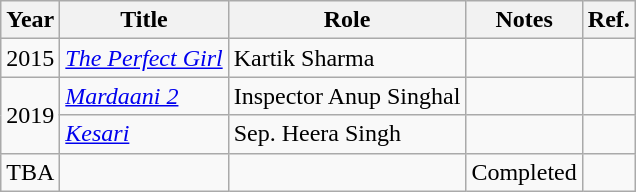<table class="wikitable sortable">
<tr>
<th>Year</th>
<th>Title</th>
<th>Role</th>
<th>Notes</th>
<th>Ref.</th>
</tr>
<tr>
<td>2015</td>
<td><em><a href='#'>The Perfect Girl</a></em></td>
<td>Kartik Sharma</td>
<td></td>
<td></td>
</tr>
<tr>
<td rowspan="2">2019</td>
<td><em><a href='#'>Mardaani 2</a></em></td>
<td>Inspector Anup Singhal</td>
<td></td>
<td></td>
</tr>
<tr>
<td><em><a href='#'>Kesari</a></em></td>
<td>Sep. Heera Singh</td>
<td></td>
<td></td>
</tr>
<tr>
<td>TBA</td>
<td></td>
<td></td>
<td>Completed</td>
<td></td>
</tr>
</table>
